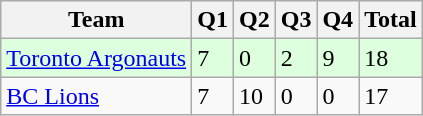<table class="wikitable">
<tr>
<th>Team</th>
<th>Q1</th>
<th>Q2</th>
<th>Q3</th>
<th>Q4</th>
<th>Total</th>
</tr>
<tr style="background-color:#ddffdd">
<td><a href='#'>Toronto Argonauts</a></td>
<td>7</td>
<td>0</td>
<td>2</td>
<td>9</td>
<td>18</td>
</tr>
<tr>
<td><a href='#'>BC Lions</a></td>
<td>7</td>
<td>10</td>
<td>0</td>
<td>0</td>
<td>17</td>
</tr>
</table>
